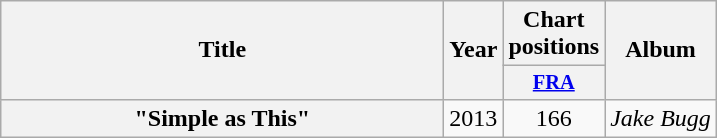<table class="wikitable plainrowheaders" style="text-align:center;">
<tr>
<th scope="col" rowspan="2" style="width:18em;">Title</th>
<th scope="col" rowspan="2" style="width:1em;">Year</th>
<th scope="col">Chart positions</th>
<th scope="col" rowspan="2">Album</th>
</tr>
<tr>
<th scope="col" style="width:3em;font-size:85%;"><a href='#'>FRA</a><br></th>
</tr>
<tr>
<th scope="row">"Simple as This"</th>
<td>2013</td>
<td>166</td>
<td><em>Jake Bugg</em></td>
</tr>
</table>
